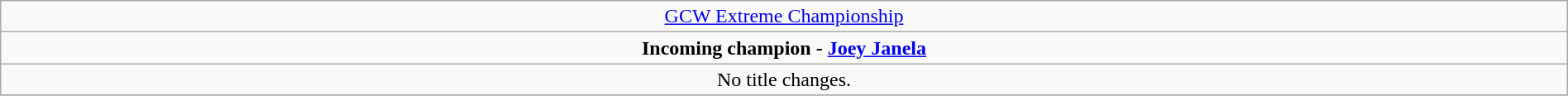<table class="wikitable" style="text-align:center; width:100%;">
<tr>
<td colspan="5" style="text-align: center;"><a href='#'>GCW Extreme Championship</a></td>
</tr>
<tr>
<td colspan="5" style="text-align: center;"><strong>Incoming champion - <a href='#'>Joey Janela</a></strong></td>
</tr>
<tr>
<td>No title changes.</td>
</tr>
<tr>
</tr>
</table>
